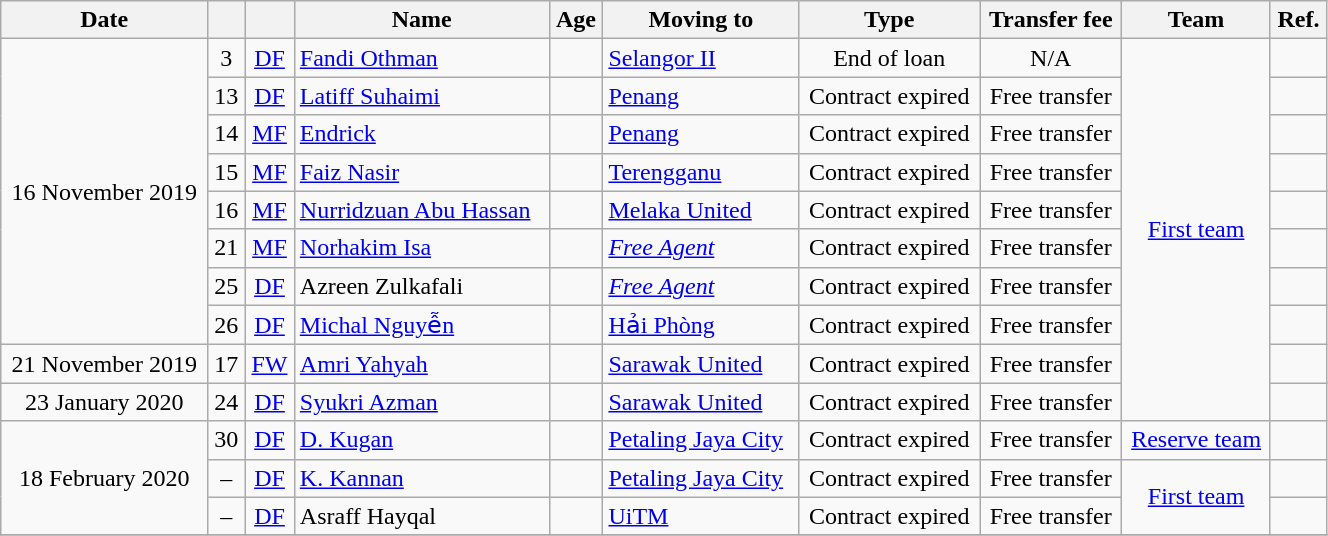<table class="wikitable sortable" style="width:70%; text-align:center; font-size:100%; text-align:centre;">
<tr>
<th>Date</th>
<th></th>
<th></th>
<th>Name</th>
<th>Age</th>
<th>Moving to</th>
<th>Type</th>
<th>Transfer fee</th>
<th>Team</th>
<th>Ref.</th>
</tr>
<tr>
<td rowspan="8">16 November 2019</td>
<td>3</td>
<td><a href='#'>DF</a></td>
<td style="text-align:left"> <a href='#'>Fandi Othman</a></td>
<td></td>
<td style="text-align:left"> <a href='#'>Selangor II</a></td>
<td>End of loan</td>
<td>N/A</td>
<td rowspan="10"><a href='#'>First team</a></td>
<td></td>
</tr>
<tr>
<td>13</td>
<td><a href='#'>DF</a></td>
<td style="text-align:left"> <a href='#'>Latiff Suhaimi</a></td>
<td></td>
<td style="text-align:left"> <a href='#'>Penang</a></td>
<td>Contract expired</td>
<td>Free transfer</td>
<td></td>
</tr>
<tr>
<td>14</td>
<td><a href='#'>MF</a></td>
<td style="text-align:left"> <a href='#'>Endrick</a></td>
<td></td>
<td style="text-align:left"> <a href='#'>Penang</a></td>
<td>Contract expired</td>
<td>Free transfer</td>
<td></td>
</tr>
<tr>
<td>15</td>
<td><a href='#'>MF</a></td>
<td style="text-align:left"> <a href='#'>Faiz Nasir</a></td>
<td></td>
<td style="text-align:left"> <a href='#'>Terengganu</a></td>
<td>Contract expired</td>
<td>Free transfer</td>
<td></td>
</tr>
<tr>
<td>16</td>
<td><a href='#'>MF</a></td>
<td style="text-align:left"> <a href='#'>Nurridzuan Abu Hassan</a></td>
<td></td>
<td style="text-align:left"> <a href='#'>Melaka United</a></td>
<td>Contract expired</td>
<td>Free transfer</td>
<td></td>
</tr>
<tr>
<td>21</td>
<td><a href='#'>MF</a></td>
<td style="text-align:left"> <a href='#'>Norhakim Isa</a></td>
<td></td>
<td style="text-align:left"><em><a href='#'>Free Agent</a></em></td>
<td>Contract expired</td>
<td>Free transfer</td>
<td></td>
</tr>
<tr>
<td>25</td>
<td><a href='#'>DF</a></td>
<td style="text-align:left"> Azreen Zulkafali</td>
<td></td>
<td style="text-align:left"><em><a href='#'>Free Agent</a></em></td>
<td>Contract expired</td>
<td>Free transfer</td>
<td></td>
</tr>
<tr>
<td>26</td>
<td><a href='#'>DF</a></td>
<td style="text-align:left"> <a href='#'>Michal Nguyễn</a></td>
<td></td>
<td style="text-align:left"> <a href='#'>Hải Phòng</a></td>
<td>Contract expired</td>
<td>Free transfer</td>
<td></td>
</tr>
<tr>
<td>21 November 2019</td>
<td>17</td>
<td><a href='#'>FW</a></td>
<td style="text-align:left"> <a href='#'>Amri Yahyah</a></td>
<td></td>
<td style="text-align:left"> <a href='#'>Sarawak United</a></td>
<td>Contract expired</td>
<td>Free transfer</td>
<td></td>
</tr>
<tr>
<td>23 January 2020</td>
<td>24</td>
<td><a href='#'>DF</a></td>
<td style="text-align:left"> <a href='#'>Syukri Azman</a></td>
<td></td>
<td style="text-align:left"> <a href='#'>Sarawak United</a></td>
<td>Contract expired</td>
<td>Free transfer</td>
<td></td>
</tr>
<tr>
<td rowspan="3">18 February 2020</td>
<td>30</td>
<td><a href='#'>DF</a></td>
<td style="text-align:left"> <a href='#'>D. Kugan</a></td>
<td></td>
<td style="text-align:left"> <a href='#'>Petaling Jaya City</a></td>
<td>Contract expired</td>
<td>Free transfer</td>
<td><a href='#'>Reserve team</a></td>
<td></td>
</tr>
<tr>
<td>–</td>
<td><a href='#'>DF</a></td>
<td style="text-align:left"> <a href='#'>K. Kannan</a></td>
<td></td>
<td style="text-align:left"> <a href='#'>Petaling Jaya City</a></td>
<td>Contract expired</td>
<td>Free transfer</td>
<td rowspan="2"><a href='#'>First team</a></td>
<td></td>
</tr>
<tr>
<td>–</td>
<td><a href='#'>DF</a></td>
<td style="text-align:left"> Asraff Hayqal</td>
<td></td>
<td style="text-align:left"> <a href='#'>UiTM</a></td>
<td>Contract expired</td>
<td>Free transfer</td>
<td></td>
</tr>
<tr>
</tr>
</table>
